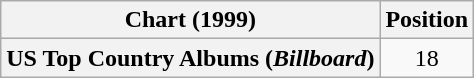<table class="wikitable plainrowheaders" style="text-align:center">
<tr>
<th scope="col">Chart (1999)</th>
<th scope="col">Position</th>
</tr>
<tr>
<th scope="row">US Top Country Albums (<em>Billboard</em>)</th>
<td>18</td>
</tr>
</table>
